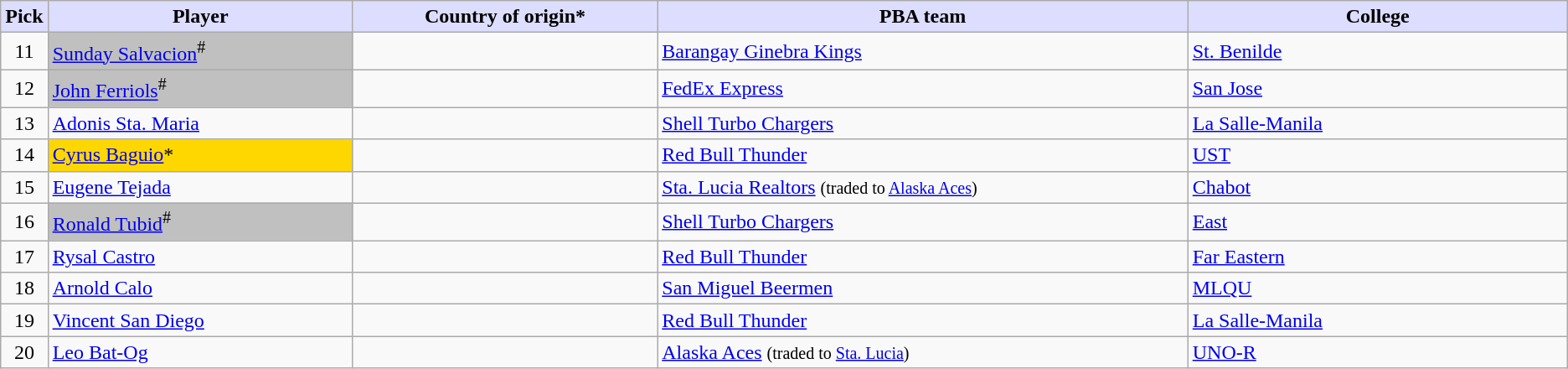<table class="wikitable">
<tr>
<th style="background:#DDDDFF;">Pick</th>
<th style="background:#DDDDFF;" width="20%">Player</th>
<th style="background:#DDDDFF;" width="20%">Country of origin*</th>
<th style="background:#DDDDFF;" width="35%">PBA team</th>
<th style="background:#DDDDFF;" width="25%">College</th>
</tr>
<tr>
<td align=center>11</td>
<td bgcolor=silver><a href='#'>Sunday Salvacion</a><sup>#</sup></td>
<td></td>
<td><a href='#'>Barangay Ginebra Kings</a></td>
<td><a href='#'>St. Benilde</a></td>
</tr>
<tr>
<td align=center>12</td>
<td bgcolor=silver><a href='#'>John Ferriols</a><sup>#</sup></td>
<td></td>
<td><a href='#'>FedEx Express</a></td>
<td><a href='#'>San Jose</a></td>
</tr>
<tr>
<td align=center>13</td>
<td><a href='#'>Adonis Sta. Maria</a></td>
<td></td>
<td><a href='#'>Shell Turbo Chargers</a></td>
<td><a href='#'>La Salle-Manila</a></td>
</tr>
<tr>
<td align=center>14</td>
<td bgcolor=gold><a href='#'>Cyrus Baguio</a>*</td>
<td></td>
<td><a href='#'>Red Bull Thunder</a></td>
<td><a href='#'>UST</a></td>
</tr>
<tr>
<td align=center>15</td>
<td><a href='#'>Eugene Tejada</a></td>
<td></td>
<td><a href='#'>Sta. Lucia Realtors</a> <small>(traded to <a href='#'>Alaska Aces</a>)</small></td>
<td><a href='#'>Chabot</a></td>
</tr>
<tr>
<td align=center>16</td>
<td bgcolor=silver><a href='#'>Ronald Tubid</a><sup>#</sup></td>
<td></td>
<td><a href='#'>Shell Turbo Chargers</a></td>
<td><a href='#'>East</a></td>
</tr>
<tr>
<td align=center>17</td>
<td><a href='#'>Rysal Castro</a></td>
<td></td>
<td><a href='#'>Red Bull Thunder</a></td>
<td><a href='#'>Far Eastern</a></td>
</tr>
<tr>
<td align=center>18</td>
<td><a href='#'>Arnold Calo</a></td>
<td></td>
<td><a href='#'>San Miguel Beermen</a></td>
<td><a href='#'>MLQU</a></td>
</tr>
<tr>
<td align=center>19</td>
<td><a href='#'>Vincent San Diego</a></td>
<td></td>
<td><a href='#'>Red Bull Thunder</a></td>
<td><a href='#'>La Salle-Manila</a></td>
</tr>
<tr>
<td align=center>20</td>
<td><a href='#'>Leo Bat-Og</a></td>
<td></td>
<td><a href='#'>Alaska Aces</a> <small> (traded to <a href='#'>Sta. Lucia</a>)</small></td>
<td><a href='#'>UNO-R</a></td>
</tr>
</table>
